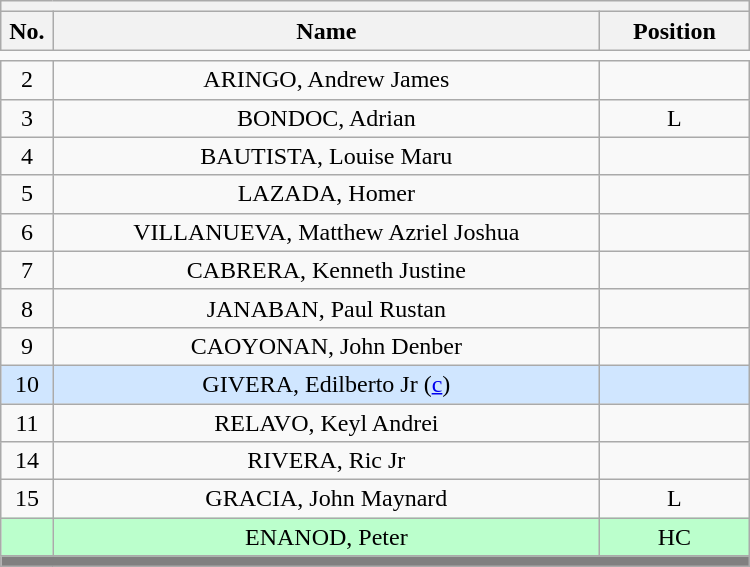<table class='wikitable mw-collapsible mw-collapsed' style="text-align: center; width: 500px; border: none">
<tr>
<th style='text-align: left;' colspan=3></th>
</tr>
<tr>
<th style='width: 7%;'>No.</th>
<th>Name</th>
<th style='width: 20%;'>Position</th>
</tr>
<tr>
<td style='border: none;'></td>
</tr>
<tr>
<td>2</td>
<td>ARINGO, Andrew James</td>
<td></td>
</tr>
<tr>
<td>3</td>
<td>BONDOC, Adrian</td>
<td>L</td>
</tr>
<tr>
<td>4</td>
<td>BAUTISTA, Louise Maru</td>
<td></td>
</tr>
<tr>
<td>5</td>
<td>LAZADA, Homer</td>
<td></td>
</tr>
<tr>
<td>6</td>
<td>VILLANUEVA, Matthew Azriel Joshua</td>
<td></td>
</tr>
<tr>
<td>7</td>
<td>CABRERA, Kenneth Justine</td>
<td></td>
</tr>
<tr>
<td>8</td>
<td>JANABAN, Paul Rustan</td>
<td></td>
</tr>
<tr>
<td>9</td>
<td>CAOYONAN, John Denber</td>
<td></td>
</tr>
<tr bgcolor=#D0E6FF>
<td>10</td>
<td>GIVERA, Edilberto Jr (<a href='#'>c</a>)</td>
<td></td>
</tr>
<tr>
<td>11</td>
<td>RELAVO, Keyl Andrei</td>
<td></td>
</tr>
<tr>
<td>14</td>
<td>RIVERA, Ric Jr</td>
<td></td>
</tr>
<tr>
<td>15</td>
<td>GRACIA, John Maynard</td>
<td>L</td>
</tr>
<tr bgcolor=#BBFFCC>
<td></td>
<td>ENANOD, Peter</td>
<td>HC</td>
</tr>
<tr>
<th style='background: grey;' colspan=3></th>
</tr>
</table>
